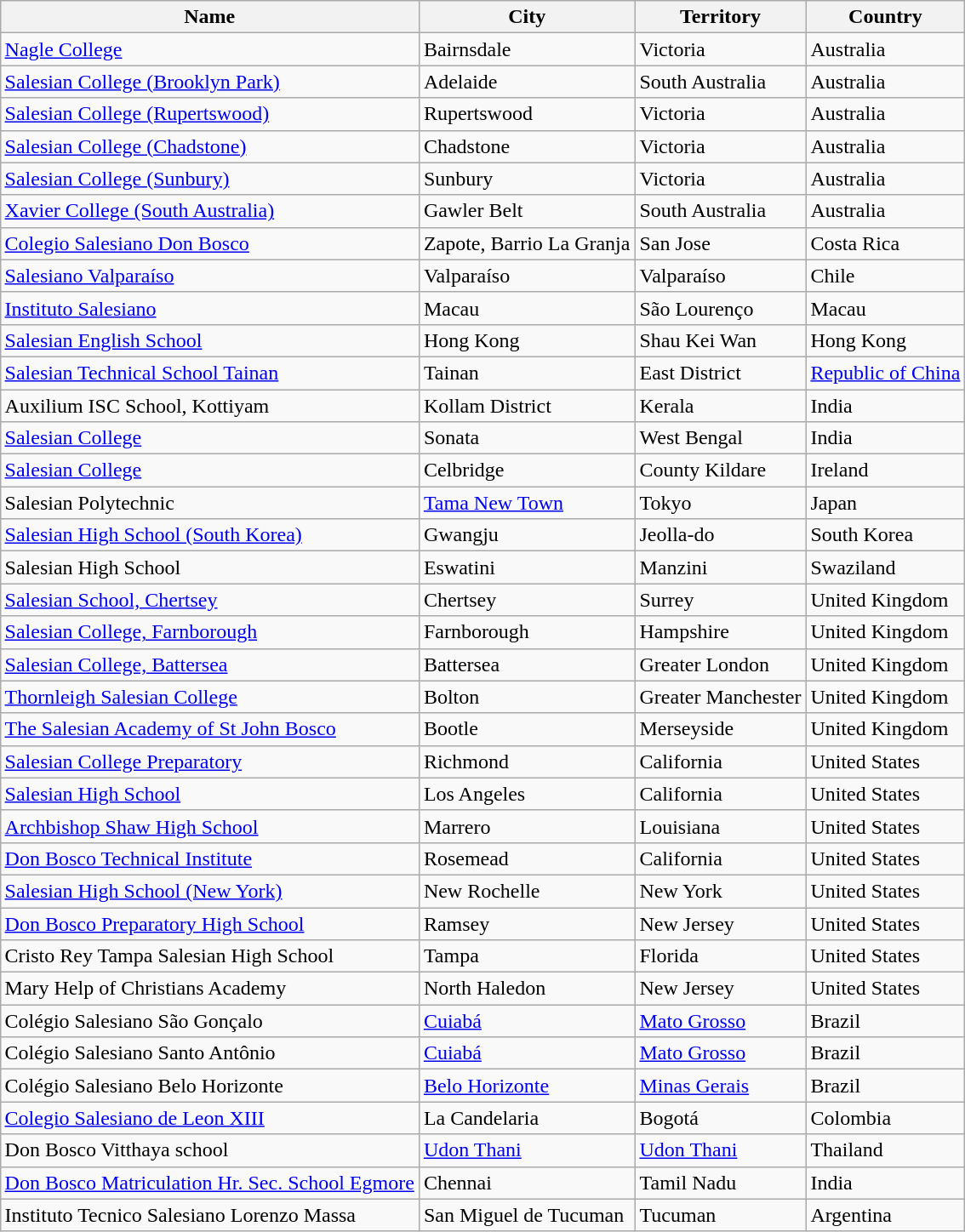<table class="wikitable sortable plainrowheaders" style="margin:auto; margin:auto;">
<tr>
<th scope="col">Name</th>
<th scope="col">City</th>
<th scope="col">Territory</th>
<th scope="col">Country</th>
</tr>
<tr>
<td><a href='#'>Nagle College</a></td>
<td>Bairnsdale</td>
<td>Victoria</td>
<td>Australia</td>
</tr>
<tr>
<td><a href='#'>Salesian College (Brooklyn Park)</a></td>
<td>Adelaide</td>
<td>South Australia</td>
<td>Australia</td>
</tr>
<tr>
<td><a href='#'>Salesian College (Rupertswood)</a></td>
<td>Rupertswood</td>
<td>Victoria</td>
<td>Australia</td>
</tr>
<tr>
<td><a href='#'>Salesian College (Chadstone)</a></td>
<td>Chadstone</td>
<td>Victoria</td>
<td>Australia</td>
</tr>
<tr>
<td><a href='#'>Salesian College (Sunbury)</a></td>
<td>Sunbury</td>
<td>Victoria</td>
<td>Australia</td>
</tr>
<tr>
<td><a href='#'>Xavier College (South Australia)</a></td>
<td>Gawler Belt</td>
<td>South Australia</td>
<td>Australia</td>
</tr>
<tr>
<td><a href='#'>Colegio Salesiano Don Bosco</a></td>
<td>Zapote, Barrio La Granja</td>
<td>San Jose</td>
<td>Costa Rica</td>
</tr>
<tr>
<td><a href='#'>Salesiano Valparaíso</a></td>
<td>Valparaíso</td>
<td>Valparaíso</td>
<td>Chile</td>
</tr>
<tr>
<td><a href='#'>Instituto Salesiano</a></td>
<td>Macau</td>
<td>São Lourenço</td>
<td>Macau</td>
</tr>
<tr>
<td><a href='#'>Salesian English School</a></td>
<td>Hong Kong</td>
<td>Shau Kei Wan</td>
<td>Hong Kong</td>
</tr>
<tr>
<td><a href='#'>Salesian Technical School Tainan</a></td>
<td>Tainan</td>
<td>East District</td>
<td><a href='#'>Republic of China</a></td>
</tr>
<tr>
<td>Auxilium ISC School, Kottiyam</td>
<td>Kollam District</td>
<td>Kerala</td>
<td>India</td>
</tr>
<tr>
<td><a href='#'>Salesian College</a></td>
<td>Sonata</td>
<td>West Bengal</td>
<td>India</td>
</tr>
<tr>
<td><a href='#'>Salesian College</a></td>
<td>Celbridge</td>
<td>County Kildare</td>
<td>Ireland</td>
</tr>
<tr>
<td>Salesian Polytechnic</td>
<td><a href='#'>Tama New Town</a></td>
<td>Tokyo</td>
<td>Japan</td>
</tr>
<tr>
<td><a href='#'>Salesian High School (South Korea)</a></td>
<td>Gwangju</td>
<td>Jeolla-do</td>
<td>South Korea</td>
</tr>
<tr>
<td>Salesian High School</td>
<td>Eswatini</td>
<td>Manzini</td>
<td>Swaziland</td>
</tr>
<tr>
<td><a href='#'>Salesian School, Chertsey</a></td>
<td>Chertsey</td>
<td>Surrey</td>
<td>United Kingdom</td>
</tr>
<tr>
<td><a href='#'>Salesian College, Farnborough</a></td>
<td>Farnborough</td>
<td>Hampshire</td>
<td>United Kingdom</td>
</tr>
<tr>
<td><a href='#'>Salesian College, Battersea</a></td>
<td>Battersea</td>
<td>Greater London</td>
<td>United Kingdom</td>
</tr>
<tr>
<td><a href='#'>Thornleigh Salesian College</a></td>
<td>Bolton</td>
<td>Greater Manchester</td>
<td>United Kingdom</td>
</tr>
<tr>
<td><a href='#'>The Salesian Academy of St John Bosco</a></td>
<td>Bootle</td>
<td>Merseyside</td>
<td>United Kingdom</td>
</tr>
<tr>
<td><a href='#'>Salesian College Preparatory</a></td>
<td>Richmond</td>
<td>California</td>
<td>United States</td>
</tr>
<tr>
<td><a href='#'>Salesian High School</a></td>
<td>Los Angeles</td>
<td>California</td>
<td>United States</td>
</tr>
<tr>
<td><a href='#'>Archbishop Shaw High School</a></td>
<td>Marrero</td>
<td>Louisiana</td>
<td>United States</td>
</tr>
<tr>
<td><a href='#'>Don Bosco Technical Institute</a></td>
<td>Rosemead</td>
<td>California</td>
<td>United States</td>
</tr>
<tr>
<td><a href='#'>Salesian High School (New York)</a></td>
<td>New Rochelle</td>
<td>New York</td>
<td>United States</td>
</tr>
<tr>
<td><a href='#'>Don Bosco Preparatory High School</a></td>
<td>Ramsey</td>
<td>New Jersey</td>
<td>United States</td>
</tr>
<tr>
<td>Cristo Rey Tampa Salesian High School</td>
<td>Tampa</td>
<td>Florida</td>
<td>United States</td>
</tr>
<tr>
<td>Mary Help of Christians Academy</td>
<td>North Haledon</td>
<td>New Jersey</td>
<td>United States</td>
</tr>
<tr>
<td>Colégio Salesiano São Gonçalo</td>
<td><a href='#'>Cuiabá</a></td>
<td><a href='#'>Mato Grosso</a></td>
<td>Brazil</td>
</tr>
<tr>
<td>Colégio Salesiano Santo Antônio</td>
<td><a href='#'>Cuiabá</a></td>
<td><a href='#'>Mato Grosso</a></td>
<td>Brazil</td>
</tr>
<tr>
<td>Colégio Salesiano Belo Horizonte</td>
<td><a href='#'>Belo Horizonte</a></td>
<td><a href='#'>Minas Gerais</a></td>
<td>Brazil</td>
</tr>
<tr>
<td><a href='#'>Colegio Salesiano de Leon XIII</a></td>
<td>La Candelaria</td>
<td>Bogotá</td>
<td>Colombia</td>
</tr>
<tr>
<td>Don Bosco Vitthaya school</td>
<td><a href='#'>Udon Thani</a></td>
<td><a href='#'>Udon Thani</a></td>
<td>Thailand</td>
</tr>
<tr>
<td><a href='#'>Don Bosco Matriculation Hr. Sec. School Egmore</a></td>
<td>Chennai</td>
<td>Tamil Nadu</td>
<td>India</td>
</tr>
<tr>
<td>Instituto Tecnico Salesiano Lorenzo Massa</td>
<td>San Miguel de Tucuman</td>
<td>Tucuman</td>
<td>Argentina</td>
</tr>
</table>
